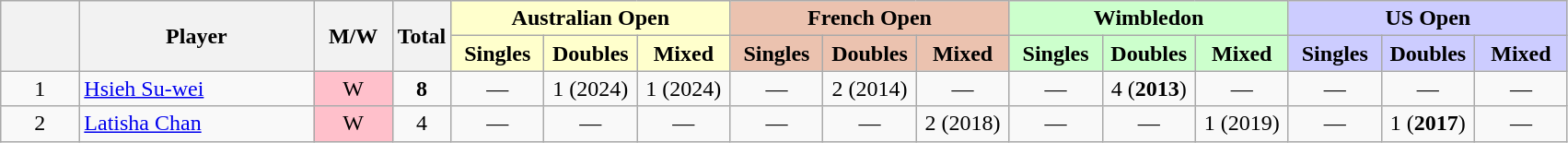<table class="wikitable mw-datatable sortable" style="text-align:center;">
<tr>
<th data-sort-type="number" width="5%" rowspan="2"></th>
<th width="15%" rowspan="2">Player</th>
<th width="5%"  rowspan="2">M/W</th>
<th rowspan="2">Total</th>
<th colspan="3" style="background:#ffc;">Australian Open</th>
<th colspan="3" style="background:#ebc2af;">French Open</th>
<th colspan="3" style="background:#cfc;">Wimbledon</th>
<th colspan="3" style="background:#ccf;">US Open</th>
</tr>
<tr>
<th style="background:#ffc; width:60px;">Singles</th>
<th style="background:#ffc; width:60px;">Doubles</th>
<th style="background:#ffc; width:60px;">Mixed</th>
<th style="background:#ebc2af; width:60px;">Singles</th>
<th style="background:#ebc2af; width:60px;">Doubles</th>
<th style="background:#ebc2af; width:60px;">Mixed</th>
<th style="background:#cfc; width:60px;">Singles</th>
<th style="background:#cfc; width:60px;">Doubles</th>
<th style="background:#cfc; width:60px;">Mixed</th>
<th style="background:#ccf; width:60px;">Singles</th>
<th style="background:#ccf; width:60px;">Doubles</th>
<th style="background:#ccf; width:60px;">Mixed</th>
</tr>
<tr>
<td>1</td>
<td style="text-align:left"><a href='#'>Hsieh Su-wei</a></td>
<td style="background:pink;">W</td>
<td><strong>8</strong></td>
<td>—</td>
<td>1 (2024)</td>
<td>1 (2024)</td>
<td>—</td>
<td>2 (2014)</td>
<td>—</td>
<td>—</td>
<td>4 (<strong>2013</strong>)</td>
<td>—</td>
<td>—</td>
<td>—</td>
<td>—</td>
</tr>
<tr>
<td>2</td>
<td style="text-align:left"><a href='#'>Latisha Chan</a></td>
<td style="background:pink;">W</td>
<td>4</td>
<td>—</td>
<td>—</td>
<td>—</td>
<td>—</td>
<td>—</td>
<td>2 (2018)</td>
<td>—</td>
<td>—</td>
<td>1 (2019)</td>
<td>—</td>
<td>1 (<strong>2017</strong>)</td>
<td>—</td>
</tr>
</table>
